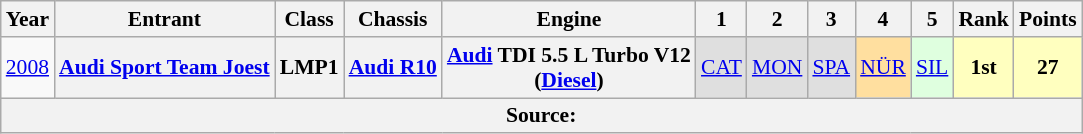<table class="wikitable" style="text-align:center; font-size:90%">
<tr>
<th>Year</th>
<th>Entrant</th>
<th>Class</th>
<th>Chassis</th>
<th>Engine</th>
<th>1</th>
<th>2</th>
<th>3</th>
<th>4</th>
<th>5</th>
<th>Rank</th>
<th>Points</th>
</tr>
<tr>
<td><a href='#'>2008</a></td>
<th><a href='#'>Audi Sport Team Joest</a></th>
<th>LMP1</th>
<th><a href='#'>Audi R10</a></th>
<th><a href='#'>Audi</a> TDI 5.5 L Turbo V12<br>(<a href='#'>Diesel</a>)</th>
<td style="background:#DFDFDF;"><a href='#'>CAT</a><br></td>
<td style="background:#DFDFDF;"><a href='#'>MON</a><br></td>
<td style="background:#DFDFDF;"><a href='#'>SPA</a><br></td>
<td style="background:#FFDF9F;"><a href='#'>NÜR</a><br></td>
<td style="background:#DFFFDF;"><a href='#'>SIL</a><br></td>
<th style="background:#FFFFBF;">1st</th>
<th style="background:#FFFFBF;">27</th>
</tr>
<tr>
<th colspan="12">Source:</th>
</tr>
</table>
